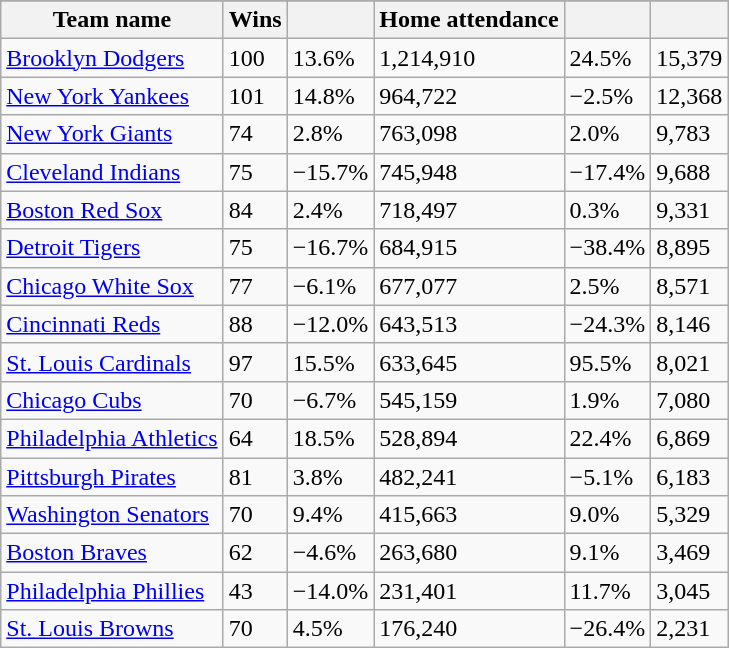<table class="wikitable sortable">
<tr style="text-align:center; font-size:larger;">
</tr>
<tr>
<th>Team name</th>
<th>Wins</th>
<th></th>
<th>Home attendance</th>
<th></th>
<th></th>
</tr>
<tr>
<td><a href='#'>Brooklyn Dodgers</a></td>
<td>100</td>
<td>13.6%</td>
<td>1,214,910</td>
<td>24.5%</td>
<td>15,379</td>
</tr>
<tr>
<td><a href='#'>New York Yankees</a></td>
<td>101</td>
<td>14.8%</td>
<td>964,722</td>
<td>−2.5%</td>
<td>12,368</td>
</tr>
<tr>
<td><a href='#'>New York Giants</a></td>
<td>74</td>
<td>2.8%</td>
<td>763,098</td>
<td>2.0%</td>
<td>9,783</td>
</tr>
<tr>
<td><a href='#'>Cleveland Indians</a></td>
<td>75</td>
<td>−15.7%</td>
<td>745,948</td>
<td>−17.4%</td>
<td>9,688</td>
</tr>
<tr>
<td><a href='#'>Boston Red Sox</a></td>
<td>84</td>
<td>2.4%</td>
<td>718,497</td>
<td>0.3%</td>
<td>9,331</td>
</tr>
<tr>
<td><a href='#'>Detroit Tigers</a></td>
<td>75</td>
<td>−16.7%</td>
<td>684,915</td>
<td>−38.4%</td>
<td>8,895</td>
</tr>
<tr>
<td><a href='#'>Chicago White Sox</a></td>
<td>77</td>
<td>−6.1%</td>
<td>677,077</td>
<td>2.5%</td>
<td>8,571</td>
</tr>
<tr>
<td><a href='#'>Cincinnati Reds</a></td>
<td>88</td>
<td>−12.0%</td>
<td>643,513</td>
<td>−24.3%</td>
<td>8,146</td>
</tr>
<tr>
<td><a href='#'>St. Louis Cardinals</a></td>
<td>97</td>
<td>15.5%</td>
<td>633,645</td>
<td>95.5%</td>
<td>8,021</td>
</tr>
<tr>
<td><a href='#'>Chicago Cubs</a></td>
<td>70</td>
<td>−6.7%</td>
<td>545,159</td>
<td>1.9%</td>
<td>7,080</td>
</tr>
<tr>
<td><a href='#'>Philadelphia Athletics</a></td>
<td>64</td>
<td>18.5%</td>
<td>528,894</td>
<td>22.4%</td>
<td>6,869</td>
</tr>
<tr>
<td><a href='#'>Pittsburgh Pirates</a></td>
<td>81</td>
<td>3.8%</td>
<td>482,241</td>
<td>−5.1%</td>
<td>6,183</td>
</tr>
<tr>
<td><a href='#'>Washington Senators</a></td>
<td>70</td>
<td>9.4%</td>
<td>415,663</td>
<td>9.0%</td>
<td>5,329</td>
</tr>
<tr>
<td><a href='#'>Boston Braves</a></td>
<td>62</td>
<td>−4.6%</td>
<td>263,680</td>
<td>9.1%</td>
<td>3,469</td>
</tr>
<tr>
<td><a href='#'>Philadelphia Phillies</a></td>
<td>43</td>
<td>−14.0%</td>
<td>231,401</td>
<td>11.7%</td>
<td>3,045</td>
</tr>
<tr>
<td><a href='#'>St. Louis Browns</a></td>
<td>70</td>
<td>4.5%</td>
<td>176,240</td>
<td>−26.4%</td>
<td>2,231</td>
</tr>
</table>
